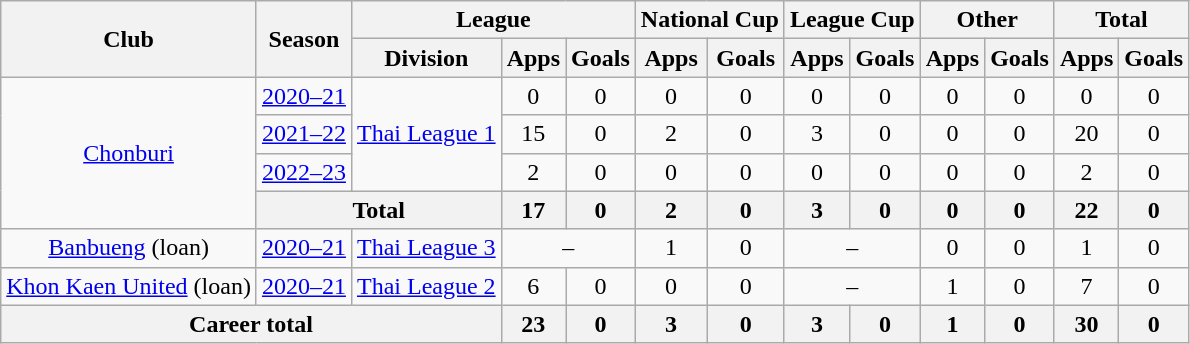<table class="wikitable" style="text-align: center">
<tr>
<th rowspan="2">Club</th>
<th rowspan="2">Season</th>
<th colspan="3">League</th>
<th colspan="2">National Cup</th>
<th colspan="2">League Cup</th>
<th colspan="2">Other</th>
<th colspan="2">Total</th>
</tr>
<tr>
<th>Division</th>
<th>Apps</th>
<th>Goals</th>
<th>Apps</th>
<th>Goals</th>
<th>Apps</th>
<th>Goals</th>
<th>Apps</th>
<th>Goals</th>
<th>Apps</th>
<th>Goals</th>
</tr>
<tr>
<td rowspan="4"><a href='#'>Chonburi</a></td>
<td><a href='#'>2020–21</a></td>
<td rowspan="3"><a href='#'>Thai League 1</a></td>
<td>0</td>
<td>0</td>
<td>0</td>
<td>0</td>
<td>0</td>
<td>0</td>
<td>0</td>
<td>0</td>
<td>0</td>
<td>0</td>
</tr>
<tr>
<td><a href='#'>2021–22</a></td>
<td>15</td>
<td>0</td>
<td>2</td>
<td>0</td>
<td>3</td>
<td>0</td>
<td>0</td>
<td>0</td>
<td>20</td>
<td>0</td>
</tr>
<tr>
<td><a href='#'>2022–23</a></td>
<td>2</td>
<td>0</td>
<td>0</td>
<td>0</td>
<td>0</td>
<td>0</td>
<td>0</td>
<td>0</td>
<td>2</td>
<td>0</td>
</tr>
<tr>
<th colspan="2"><strong>Total</strong></th>
<th>17</th>
<th>0</th>
<th>2</th>
<th>0</th>
<th>3</th>
<th>0</th>
<th>0</th>
<th>0</th>
<th>22</th>
<th>0</th>
</tr>
<tr>
<td><a href='#'>Banbueng</a> (loan)</td>
<td><a href='#'>2020–21</a></td>
<td><a href='#'>Thai League 3</a></td>
<td colspan="2">–</td>
<td>1</td>
<td>0</td>
<td colspan="2">–</td>
<td>0</td>
<td>0</td>
<td>1</td>
<td>0</td>
</tr>
<tr>
<td><a href='#'>Khon Kaen United</a> (loan)</td>
<td><a href='#'>2020–21</a></td>
<td><a href='#'>Thai League 2</a></td>
<td>6</td>
<td>0</td>
<td>0</td>
<td>0</td>
<td colspan="2">–</td>
<td>1</td>
<td>0</td>
<td>7</td>
<td>0</td>
</tr>
<tr>
<th colspan="3"><strong>Career total</strong></th>
<th>23</th>
<th>0</th>
<th>3</th>
<th>0</th>
<th>3</th>
<th>0</th>
<th>1</th>
<th>0</th>
<th>30</th>
<th>0</th>
</tr>
</table>
